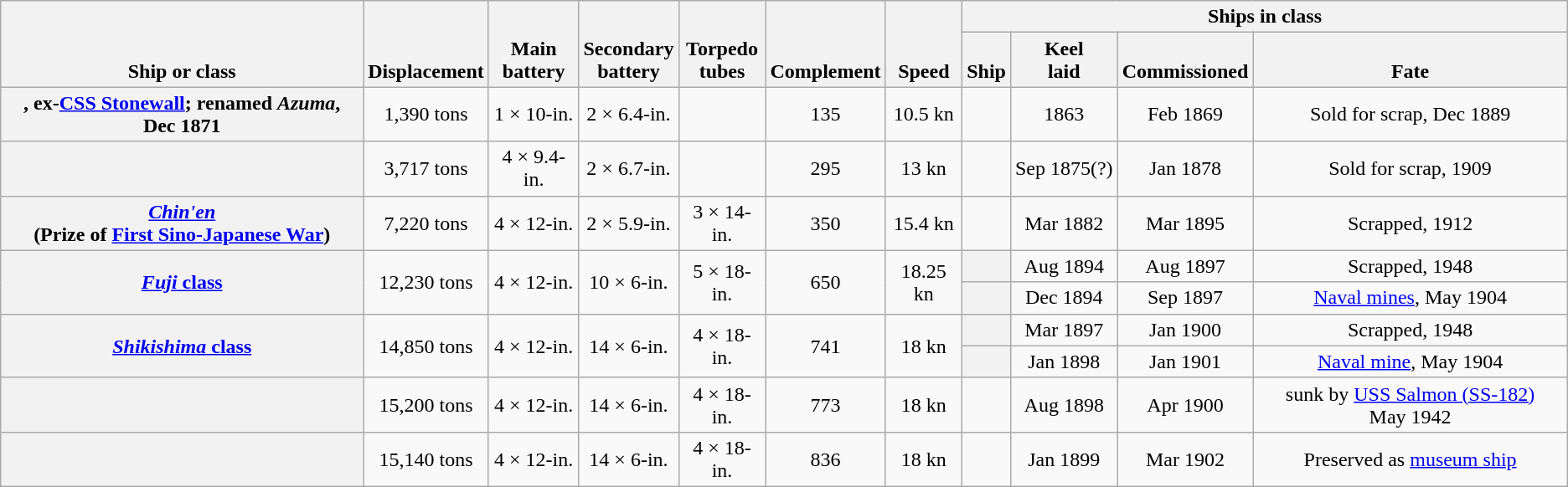<table class="wikitable plainrowheaders" style="text-align: center;">
<tr valign="bottom">
<th scope="col" rowspan=2>Ship or class</th>
<th scope="col" rowspan=2>Displacement</th>
<th scope="col" rowspan=2>Main<br>battery</th>
<th scope="col" rowspan=2>Secondary<br>battery</th>
<th scope="col" rowspan=2>Torpedo<br>tubes</th>
<th scope="col" rowspan=2>Complement</th>
<th scope="col" rowspan=2>Speed</th>
<th scope="col" colspan=4>Ships in class</th>
</tr>
<tr valign="bottom">
<th scope="col">Ship</th>
<th scope="col">Keel<br>laid</th>
<th scope="col">Commissioned</th>
<th scope="col">Fate</th>
</tr>
<tr>
<th scope="row">, ex-<a href='#'>CSS Stonewall</a>; renamed <em>Azuma</em>, Dec 1871</th>
<td ">1,390 tons</td>
<td ">1 × 10-in.</td>
<td ">2 × 6.4-in.</td>
<td "></td>
<td ">135</td>
<td ">10.5 kn</td>
<td scope="row"></td>
<td ">1863</td>
<td ">Feb 1869</td>
<td ">Sold for scrap, Dec 1889</td>
</tr>
<tr>
<th scope="row"></th>
<td ">3,717 tons</td>
<td ">4 × 9.4-in.</td>
<td ">2 × 6.7-in.</td>
<td "></td>
<td ">295</td>
<td ">13 kn</td>
<td></td>
<td ">Sep 1875(?)</td>
<td ">Jan 1878</td>
<td ">Sold for scrap, 1909</td>
</tr>
<tr>
<th scope="row"><a href='#'><em>Chin'en</em></a><br>(Prize of <a href='#'>First Sino-Japanese War</a>)</th>
<td ">7,220 tons</td>
<td ">4 × 12-in.</td>
<td ">2 × 5.9-in.</td>
<td ">3 × 14-in.</td>
<td ">350</td>
<td ">15.4 kn</td>
<td></td>
<td ">Mar 1882</td>
<td ">Mar 1895</td>
<td ">Scrapped, 1912</td>
</tr>
<tr>
<th scope="row" rowspan=2><a href='#'><em>Fuji</em> class</a></th>
<td scope="row" rowspan=2 style="text-align: center">12,230 tons</td>
<td scope="row" rowspan=2 style="text-align: center">4 × 12-in.</td>
<td scope="row" rowspan=2 style="text-align: center">10 × 6-in.</td>
<td scope="row" rowspan=2 style="text-align: center">5 × 18-in.</td>
<td scope="row" rowspan=2 style="text-align: center">650</td>
<td scope="row" rowspan=2 style="text-align: center">18.25 kn</td>
<th scope="row"></th>
<td ">Aug 1894</td>
<td ">Aug 1897</td>
<td ">Scrapped, 1948</td>
</tr>
<tr>
<th scope="row"></th>
<td ">Dec 1894</td>
<td ">Sep 1897</td>
<td "><a href='#'>Naval mines</a>, May 1904</td>
</tr>
<tr>
<th scope="row" rowspan=2><a href='#'><em>Shikishima</em> class</a></th>
<td scope="row" rowspan=2 style="text-align: center">14,850 tons</td>
<td scope="row" rowspan=2 style="text-align: center">4 × 12-in.</td>
<td scope="row" rowspan=2 style="text-align: center">14 × 6-in.</td>
<td scope="row" rowspan=2 style="text-align: center">4 × 18-in.</td>
<td scope="row" rowspan=2 style="text-align: center">741</td>
<td scope="row" rowspan=2 style="text-align: center">18 kn</td>
<th scope="row"></th>
<td ">Mar 1897</td>
<td ">Jan 1900</td>
<td ">Scrapped, 1948</td>
</tr>
<tr>
<th scope="row"></th>
<td ">Jan 1898</td>
<td ">Jan 1901</td>
<td "><a href='#'>Naval mine</a>, May 1904</td>
</tr>
<tr>
<th scope="row"></th>
<td ">15,200 tons</td>
<td ">4 × 12-in.</td>
<td ">14 × 6-in.</td>
<td ">4 × 18-in.</td>
<td ">773</td>
<td ">18 kn</td>
<td></td>
<td ">Aug 1898</td>
<td ">Apr 1900</td>
<td ">sunk by <a href='#'>USS Salmon (SS-182)</a> May 1942</td>
</tr>
<tr>
<th scope="row"></th>
<td ">15,140 tons</td>
<td ">4 × 12-in.</td>
<td ">14 × 6-in.</td>
<td ">4 × 18-in.</td>
<td ">836</td>
<td ">18 kn</td>
<td></td>
<td ">Jan 1899</td>
<td ">Mar 1902</td>
<td ">Preserved as <a href='#'>museum ship</a></td>
</tr>
</table>
